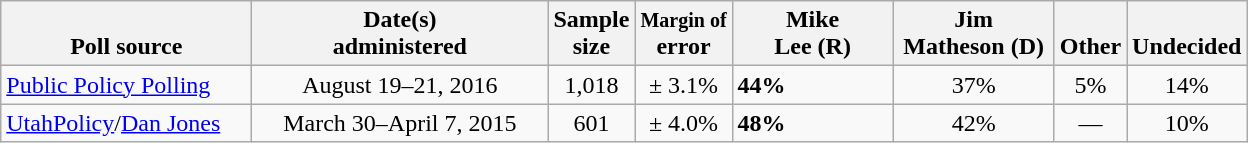<table class="wikitable">
<tr valign= bottom>
<th style="width:160px;">Poll source</th>
<th style="width:190px;">Date(s)<br>administered</th>
<th class=small>Sample<br>size</th>
<th><small>Margin of</small><br>error</th>
<th style="width:100px;">Mike<br>Lee (R)</th>
<th style="width:100px;">Jim<br>Matheson (D)</th>
<th>Other</th>
<th>Undecided</th>
</tr>
<tr>
<td><a href='#'>Public Policy Polling</a></td>
<td align=center>August 19–21, 2016</td>
<td align=center>1,018</td>
<td align=center>± 3.1%</td>
<td><strong>44%</strong></td>
<td align=center>37%</td>
<td align=center>5%</td>
<td align=center>14%</td>
</tr>
<tr>
<td><a href='#'>UtahPolicy</a>/<a href='#'>Dan Jones</a></td>
<td align=center>March 30–April 7, 2015</td>
<td align=center>601</td>
<td align=center>± 4.0%</td>
<td><strong>48%</strong></td>
<td align=center>42%</td>
<td align=center>—</td>
<td align=center>10%</td>
</tr>
</table>
